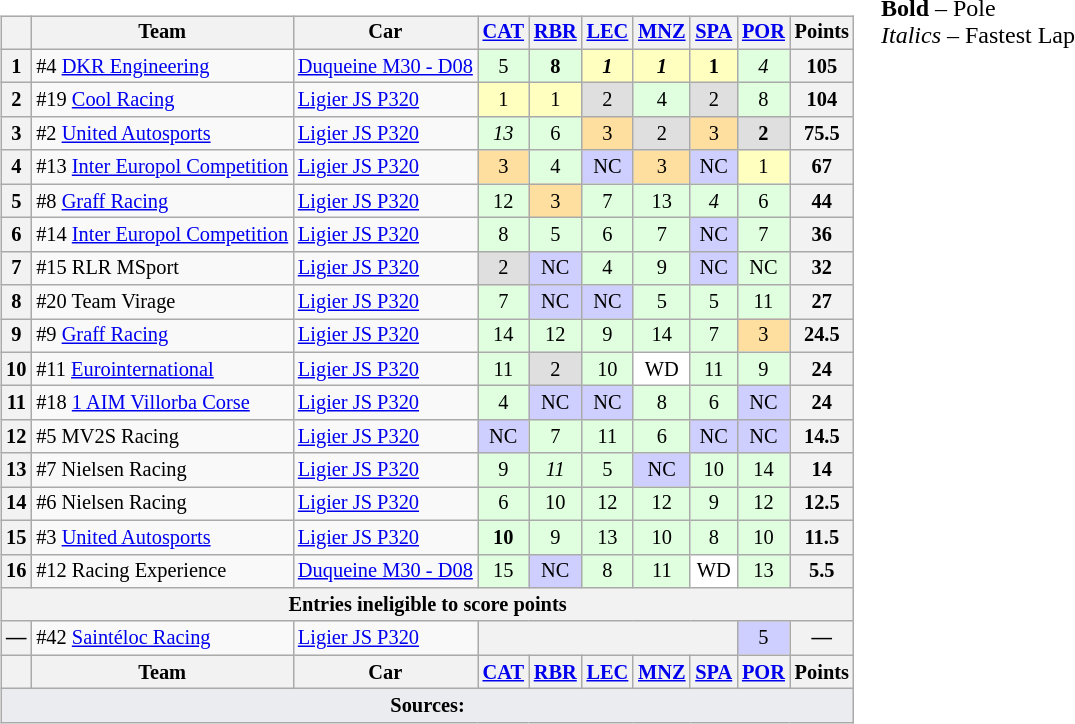<table>
<tr>
<td valign="top"><br><table class="wikitable" style="font-size:85%; text-align:center;">
<tr>
<th></th>
<th>Team</th>
<th>Car</th>
<th><a href='#'>CAT</a><br></th>
<th><a href='#'>RBR</a><br></th>
<th><a href='#'>LEC</a><br></th>
<th><a href='#'>MNZ</a><br></th>
<th><a href='#'>SPA</a><br></th>
<th><a href='#'>POR</a><br></th>
<th>Points</th>
</tr>
<tr>
<th>1</th>
<td align="left"> #4 <a href='#'>DKR Engineering</a></td>
<td align="left"><a href='#'>Duqueine M30 - D08</a></td>
<td style="background:#dfffdf;">5</td>
<td style="background:#dfffdf;"><strong>8</strong></td>
<td style="background:#ffffbf;"><strong><em>1</em></strong></td>
<td style="background:#ffffbf;"><strong><em>1</em></strong></td>
<td style="background:#ffffbf;"><strong>1</strong></td>
<td style="background:#dfffdf;"><em>4</em></td>
<th>105</th>
</tr>
<tr>
<th>2</th>
<td align="left"> #19 <a href='#'>Cool Racing</a></td>
<td align="left"><a href='#'>Ligier JS P320</a></td>
<td style="background:#ffffbf;">1</td>
<td style="background:#ffffbf;">1</td>
<td style="background:#dfdfdf;">2</td>
<td style="background:#dfffdf;">4</td>
<td style="background:#dfdfdf;">2</td>
<td style="background:#dfffdf;">8</td>
<th>104</th>
</tr>
<tr>
<th>3</th>
<td align="left"> #2 <a href='#'>United Autosports</a></td>
<td align="left"><a href='#'>Ligier JS P320</a></td>
<td style="background:#dfffdf;"><em>13</em></td>
<td style="background:#dfffdf;">6</td>
<td style="background:#ffdf9f;">3</td>
<td style="background:#dfdfdf;">2</td>
<td style="background:#ffdf9f;">3</td>
<td style="background:#dfdfdf;"><strong>2</strong></td>
<th>75.5</th>
</tr>
<tr>
<th>4</th>
<td align="left"> #13 <a href='#'>Inter Europol Competition</a></td>
<td align="left"><a href='#'>Ligier JS P320</a></td>
<td style="background:#ffdf9f;">3</td>
<td style="background:#dfffdf;">4</td>
<td style="background:#cfcfff;">NC</td>
<td style="background:#ffdf9f;">3</td>
<td style="background:#cfcfff;">NC</td>
<td style="background:#ffffbf;">1</td>
<th>67</th>
</tr>
<tr>
<th>5</th>
<td align="left"> #8 <a href='#'>Graff Racing</a></td>
<td align="left"><a href='#'>Ligier JS P320</a></td>
<td style="background:#dfffdf;">12</td>
<td style="background:#ffdf9f;">3</td>
<td style="background:#dfffdf;">7</td>
<td style="background:#dfffdf;">13</td>
<td style="background:#dfffdf;"><em>4</em></td>
<td style="background:#dfffdf;">6</td>
<th>44</th>
</tr>
<tr>
<th>6</th>
<td align="left"> #14 <a href='#'>Inter Europol Competition</a></td>
<td align="left"><a href='#'>Ligier JS P320</a></td>
<td style="background:#dfffdf;">8</td>
<td style="background:#dfffdf;">5</td>
<td style="background:#dfffdf;">6</td>
<td style="background:#dfffdf;">7</td>
<td style="background:#cfcfff;">NC</td>
<td style="background:#dfffdf;">7</td>
<th>36</th>
</tr>
<tr>
<th>7</th>
<td align="left"> #15 RLR MSport</td>
<td align="left"><a href='#'>Ligier JS P320</a></td>
<td style="background:#dfdfdf;">2</td>
<td style="background:#cfcfff;">NC</td>
<td style="background:#dfffdf;">4</td>
<td style="background:#dfffdf;">9</td>
<td style="background:#cfcfff;">NC</td>
<td style="background:#dfffdf;">NC</td>
<th>32</th>
</tr>
<tr>
<th>8</th>
<td align="left"> #20 Team Virage</td>
<td align="left"><a href='#'>Ligier JS P320</a></td>
<td style="background:#dfffdf;">7</td>
<td style="background:#cfcfff;">NC</td>
<td style="background:#cfcfff;">NC</td>
<td style="background:#dfffdf;">5</td>
<td style="background:#dfffdf;">5</td>
<td style="background:#dfffdf;">11</td>
<th>27</th>
</tr>
<tr>
<th>9</th>
<td align="left"> #9 <a href='#'>Graff Racing</a></td>
<td align="left"><a href='#'>Ligier JS P320</a></td>
<td style="background:#dfffdf;">14</td>
<td style="background:#dfffdf;">12</td>
<td style="background:#dfffdf;">9</td>
<td style="background:#dfffdf;">14</td>
<td style="background:#dfffdf;">7</td>
<td style="background:#ffdf9f;">3</td>
<th>24.5</th>
</tr>
<tr>
<th>10</th>
<td align="left"> #11 <a href='#'>Eurointernational</a></td>
<td align="left"><a href='#'>Ligier JS P320</a></td>
<td style="background:#dfffdf;">11</td>
<td style="background:#dfdfdf;">2</td>
<td style="background:#dfffdf;">10</td>
<td style="background:white;">WD</td>
<td style="background:#dfffdf;">11</td>
<td style="background:#dfffdf;">9</td>
<th>24</th>
</tr>
<tr>
<th>11</th>
<td align="left"> #18 <a href='#'>1 AIM Villorba Corse</a></td>
<td align="left"><a href='#'>Ligier JS P320</a></td>
<td style="background:#dfffdf;">4</td>
<td style="background:#cfcfff;">NC</td>
<td style="background:#cfcfff;">NC</td>
<td style="background:#dfffdf;">8</td>
<td style="background:#dfffdf;">6</td>
<td style="background:#cfcfff;">NC</td>
<th>24</th>
</tr>
<tr>
<th>12</th>
<td align="left"> #5 MV2S Racing</td>
<td align="left"><a href='#'>Ligier JS P320</a></td>
<td style="background:#cfcfff;">NC</td>
<td style="background:#dfffdf;">7</td>
<td style="background:#dfffdf;">11</td>
<td style="background:#dfffdf;">6</td>
<td style="background:#cfcfff;">NC</td>
<td style="background:#cfcfff;">NC</td>
<th>14.5</th>
</tr>
<tr>
<th>13</th>
<td align="left"> #7 Nielsen Racing</td>
<td align="left"><a href='#'>Ligier JS P320</a></td>
<td style="background:#dfffdf;">9</td>
<td style="background:#dfffdf;"><em>11</em></td>
<td style="background:#dfffdf;">5</td>
<td style="background:#cfcfff;">NC</td>
<td style="background:#dfffdf;">10</td>
<td style="background:#dfffdf;">14</td>
<th>14</th>
</tr>
<tr>
<th>14</th>
<td align="left"> #6 Nielsen Racing</td>
<td align="left"><a href='#'>Ligier JS P320</a></td>
<td style="background:#dfffdf;">6</td>
<td style="background:#dfffdf;">10</td>
<td style="background:#dfffdf;">12</td>
<td style="background:#dfffdf;">12</td>
<td style="background:#dfffdf;">9</td>
<td style="background:#dfffdf;">12</td>
<th>12.5</th>
</tr>
<tr>
<th>15</th>
<td align="left"> #3 <a href='#'>United Autosports</a></td>
<td align="left"><a href='#'>Ligier JS P320</a></td>
<td style="background:#dfffdf;"><strong>10</strong></td>
<td style="background:#dfffdf;">9</td>
<td style="background:#dfffdf;">13</td>
<td style="background:#dfffdf;">10</td>
<td style="background:#dfffdf;">8</td>
<td style="background:#dfffdf;">10</td>
<th>11.5</th>
</tr>
<tr>
<th>16</th>
<td align="left"> #12 Racing Experience</td>
<td align="left"><a href='#'>Duqueine M30 - D08</a></td>
<td style="background:#dfffdf;">15</td>
<td style="background:#cfcfff;">NC</td>
<td style="background:#dfffdf;">8</td>
<td style="background:#dfffdf;">11</td>
<td style="background:white;">WD</td>
<td style="background:#dfffdf;">13</td>
<th>5.5</th>
</tr>
<tr>
<th colspan="10">Entries ineligible to score points</th>
</tr>
<tr>
<th>—</th>
<td align="left"> #42  <a href='#'>Saintéloc Racing</a></td>
<td align="left"><a href='#'>Ligier JS P320</a></td>
<th colspan="5"></th>
<td style="background:#cfcfff;">5</td>
<th>—</th>
</tr>
<tr>
<th></th>
<th>Team</th>
<th>Car</th>
<th><a href='#'>CAT</a><br></th>
<th><a href='#'>RBR</a><br></th>
<th><a href='#'>LEC</a><br></th>
<th><a href='#'>MNZ</a><br></th>
<th><a href='#'>SPA</a><br></th>
<th><a href='#'>POR</a><br></th>
<th>Points</th>
</tr>
<tr class="sortbottom">
<td colspan="10" style="background-color:#EAECF0;text-align:center"><strong>Sources:</strong></td>
</tr>
</table>
</td>
<td valign="top"><br><span><strong>Bold</strong> – Pole</span><br><span><em>Italics</em> – Fastest Lap</span></td>
</tr>
</table>
